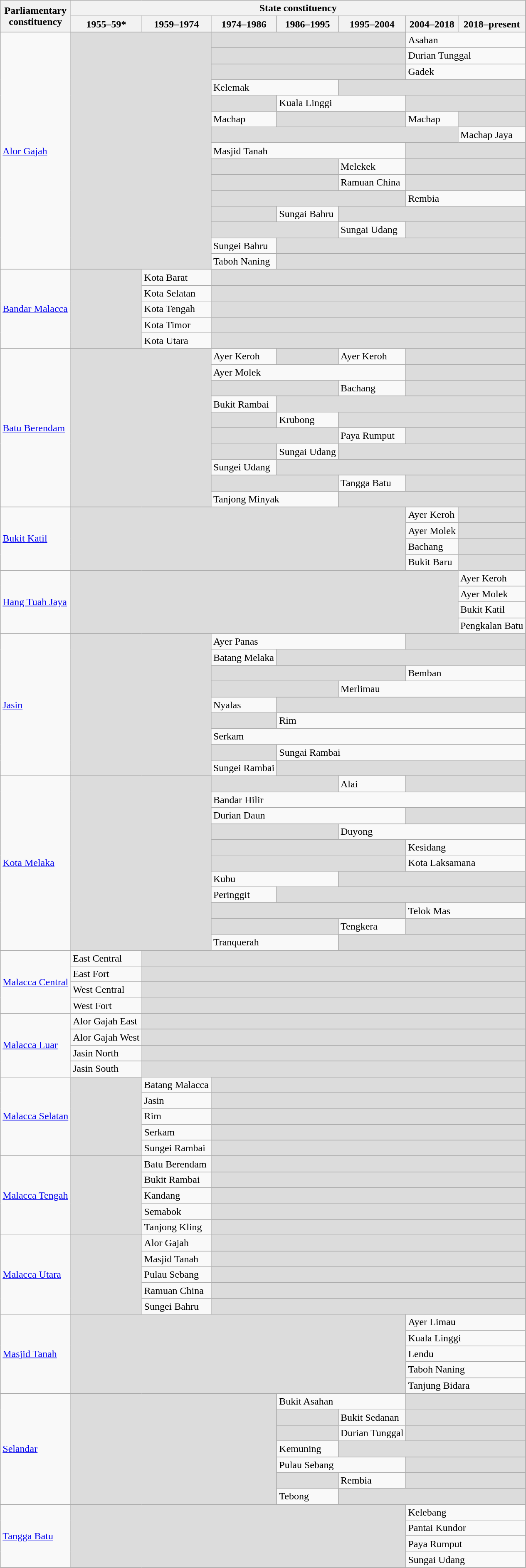<table class=wikitable>
<tr>
<th rowspan=2>Parliamentary<br>constituency</th>
<th colspan=7>State constituency</th>
</tr>
<tr>
<th>1955–59*</th>
<th>1959–1974</th>
<th>1974–1986</th>
<th>1986–1995</th>
<th>1995–2004</th>
<th>2004–2018</th>
<th>2018–present</th>
</tr>
<tr>
<td rowspan=15><a href='#'>Alor Gajah</a></td>
<td colspan="2" rowspan="15" bgcolor="dcdcdc"></td>
<td colspan=3 bgcolor=dcdcdc></td>
<td colspan=2>Asahan</td>
</tr>
<tr>
<td colspan=3 bgcolor=dcdcdc></td>
<td colspan=2>Durian Tunggal</td>
</tr>
<tr>
<td colspan=3 bgcolor=dcdcdc></td>
<td colspan=2>Gadek</td>
</tr>
<tr>
<td colspan=2>Kelemak</td>
<td colspan=3 bgcolor=dcdcdc></td>
</tr>
<tr>
<td bgcolor=dcdcdc></td>
<td colspan=2>Kuala Linggi</td>
<td colspan=2 bgcolor=dcdcdc></td>
</tr>
<tr>
<td>Machap</td>
<td colspan=2 bgcolor=dcdcdc></td>
<td>Machap</td>
<td bgcolor=dcdcdc></td>
</tr>
<tr>
<td colspan=4 bgcolor=dcdcdc></td>
<td>Machap Jaya</td>
</tr>
<tr>
<td colspan=3>Masjid Tanah</td>
<td colspan=2 bgcolor=dcdcdc></td>
</tr>
<tr>
<td colspan=2 bgcolor=dcdcdc></td>
<td>Melekek</td>
<td colspan=2 bgcolor=dcdcdc></td>
</tr>
<tr>
<td colspan=2 bgcolor=dcdcdc></td>
<td>Ramuan China</td>
<td colspan=2 bgcolor=dcdcdc></td>
</tr>
<tr>
<td colspan=3 bgcolor=dcdcdc></td>
<td colspan=2>Rembia</td>
</tr>
<tr>
<td bgcolor=dcdcdc></td>
<td>Sungai Bahru</td>
<td colspan=3 bgcolor=dcdcdc></td>
</tr>
<tr>
<td colspan=2 bgcolor=dcdcdc></td>
<td>Sungai Udang</td>
<td colspan=2 bgcolor=dcdcdc></td>
</tr>
<tr>
<td>Sungei Bahru</td>
<td colspan=4 bgcolor=dcdcdc></td>
</tr>
<tr>
<td>Taboh Naning</td>
<td colspan=4 bgcolor=dcdcdc></td>
</tr>
<tr>
<td rowspan=5><a href='#'>Bandar Malacca</a></td>
<td rowspan="5" bgcolor="dcdcdc"></td>
<td>Kota Barat</td>
<td colspan=5 bgcolor=dcdcdc></td>
</tr>
<tr>
<td>Kota Selatan</td>
<td colspan=5 bgcolor=dcdcdc></td>
</tr>
<tr>
<td>Kota Tengah</td>
<td colspan=5 bgcolor=dcdcdc></td>
</tr>
<tr>
<td>Kota Timor</td>
<td colspan=5 bgcolor=dcdcdc></td>
</tr>
<tr>
<td>Kota Utara</td>
<td colspan=5 bgcolor=dcdcdc></td>
</tr>
<tr>
<td rowspan=10><a href='#'>Batu Berendam</a></td>
<td colspan="2" rowspan="10" bgcolor="dcdcdc"></td>
<td>Ayer Keroh</td>
<td bgcolor=dcdcdc></td>
<td>Ayer Keroh</td>
<td colspan=2 bgcolor=dcdcdc></td>
</tr>
<tr>
<td colspan=3>Ayer Molek</td>
<td colspan=2 bgcolor=dcdcdc></td>
</tr>
<tr>
<td colspan=2 bgcolor=dcdcdc></td>
<td>Bachang</td>
<td colspan=2 bgcolor=dcdcdc></td>
</tr>
<tr>
<td>Bukit Rambai</td>
<td colspan=4 bgcolor=dcdcdc></td>
</tr>
<tr>
<td bgcolor=dcdcdc></td>
<td>Krubong</td>
<td colspan=3 bgcolor=dcdcdc></td>
</tr>
<tr>
<td colspan=2 bgcolor=dcdcdc></td>
<td>Paya Rumput</td>
<td colspan=2 bgcolor=dcdcdc></td>
</tr>
<tr>
<td bgcolor=dcdcdc></td>
<td>Sungai Udang</td>
<td colspan=3 bgcolor=dcdcdc></td>
</tr>
<tr>
<td>Sungei Udang</td>
<td colspan=4 bgcolor=dcdcdc></td>
</tr>
<tr>
<td colspan=2 bgcolor=dcdcdc></td>
<td>Tangga Batu</td>
<td colspan=2 bgcolor=dcdcdc></td>
</tr>
<tr>
<td colspan=2>Tanjong Minyak</td>
<td colspan=3 bgcolor=dcdcdc></td>
</tr>
<tr>
<td rowspan=4><a href='#'>Bukit Katil</a></td>
<td colspan="5" rowspan="4" bgcolor="dcdcdc"></td>
<td>Ayer Keroh</td>
<td bgcolor=dcdcdc></td>
</tr>
<tr>
<td>Ayer Molek</td>
<td bgcolor=dcdcdc></td>
</tr>
<tr>
<td>Bachang</td>
<td bgcolor=dcdcdc></td>
</tr>
<tr>
<td>Bukit Baru</td>
<td bgcolor=dcdcdc></td>
</tr>
<tr>
<td rowspan=4><a href='#'>Hang Tuah Jaya</a></td>
<td colspan="6" rowspan="4" bgcolor="dcdcdc"></td>
<td>Ayer Keroh</td>
</tr>
<tr>
<td>Ayer Molek</td>
</tr>
<tr>
<td>Bukit Katil</td>
</tr>
<tr>
<td>Pengkalan Batu</td>
</tr>
<tr>
<td rowspan=9><a href='#'>Jasin</a></td>
<td colspan="2" rowspan="9" bgcolor="dcdcdc"></td>
<td colspan=3>Ayer Panas</td>
<td colspan=2 bgcolor=dcdcdc></td>
</tr>
<tr>
<td>Batang Melaka</td>
<td colspan=4 bgcolor=dcdcdc></td>
</tr>
<tr>
<td colspan=3 bgcolor=dcdcdc></td>
<td colspan=2>Bemban</td>
</tr>
<tr>
<td colspan=2 bgcolor=dcdcdc></td>
<td colspan=3>Merlimau</td>
</tr>
<tr>
<td>Nyalas</td>
<td colspan=4 bgcolor=dcdcdc></td>
</tr>
<tr>
<td bgcolor=dcdcdc></td>
<td colspan=4>Rim</td>
</tr>
<tr>
<td colspan=5>Serkam</td>
</tr>
<tr>
<td bgcolor=dcdcdc></td>
<td colspan=4>Sungai Rambai</td>
</tr>
<tr>
<td>Sungei Rambai</td>
<td colspan=4 bgcolor=dcdcdc></td>
</tr>
<tr>
<td rowspan=11><a href='#'>Kota Melaka</a></td>
<td colspan="2" rowspan="11" bgcolor="dcdcdc"></td>
<td colspan=2 bgcolor=dcdcdc></td>
<td>Alai</td>
<td colspan=2 bgcolor=dcdcdc></td>
</tr>
<tr>
<td colspan=5>Bandar Hilir</td>
</tr>
<tr>
<td colspan=3>Durian Daun</td>
<td colspan=2 bgcolor=dcdcdc></td>
</tr>
<tr>
<td colspan=2 bgcolor=dcdcdc></td>
<td colspan=3>Duyong</td>
</tr>
<tr>
<td colspan=3 bgcolor=dcdcdc></td>
<td colspan=2>Kesidang</td>
</tr>
<tr>
<td colspan=3 bgcolor=dcdcdc></td>
<td colspan=2>Kota Laksamana</td>
</tr>
<tr>
<td colspan=2>Kubu</td>
<td colspan=3 bgcolor=dcdcdc></td>
</tr>
<tr>
<td>Peringgit</td>
<td colspan=4 bgcolor=dcdcdc></td>
</tr>
<tr>
<td colspan=3 bgcolor=dcdcdc></td>
<td colspan=2>Telok Mas</td>
</tr>
<tr>
<td colspan=2 bgcolor=dcdcdc></td>
<td>Tengkera</td>
<td colspan=2 bgcolor=dcdcdc></td>
</tr>
<tr>
<td colspan=2>Tranquerah</td>
<td colspan=3 bgcolor=dcdcdc></td>
</tr>
<tr>
<td rowspan=4><a href='#'>Malacca Central</a></td>
<td>East Central</td>
<td colspan=6 bgcolor=dcdcdc></td>
</tr>
<tr>
<td>East Fort</td>
<td colspan=6 bgcolor=dcdcdc></td>
</tr>
<tr>
<td>West Central</td>
<td colspan=6 bgcolor=dcdcdc></td>
</tr>
<tr>
<td>West Fort</td>
<td colspan=6 bgcolor=dcdcdc></td>
</tr>
<tr>
<td rowspan=4><a href='#'>Malacca Luar</a></td>
<td>Alor Gajah East</td>
<td colspan=6 bgcolor=dcdcdc></td>
</tr>
<tr>
<td>Alor Gajah West</td>
<td colspan=6 bgcolor=dcdcdc></td>
</tr>
<tr>
<td>Jasin North</td>
<td colspan=6 bgcolor=dcdcdc></td>
</tr>
<tr>
<td>Jasin South</td>
<td colspan=6 bgcolor=dcdcdc></td>
</tr>
<tr>
<td rowspan=5><a href='#'>Malacca Selatan</a></td>
<td rowspan="5" bgcolor="dcdcdc"></td>
<td>Batang Malacca</td>
<td colspan=5 bgcolor=dcdcdc></td>
</tr>
<tr>
<td>Jasin</td>
<td colspan=5 bgcolor=dcdcdc></td>
</tr>
<tr>
<td>Rim</td>
<td colspan=5 bgcolor=dcdcdc></td>
</tr>
<tr>
<td>Serkam</td>
<td colspan=5 bgcolor=dcdcdc></td>
</tr>
<tr>
<td>Sungei Rambai</td>
<td colspan=5 bgcolor=dcdcdc></td>
</tr>
<tr>
<td rowspan=5><a href='#'>Malacca Tengah</a></td>
<td rowspan="5" bgcolor="dcdcdc"></td>
<td>Batu Berendam</td>
<td colspan=5 bgcolor=dcdcdc></td>
</tr>
<tr>
<td>Bukit Rambai</td>
<td colspan=5 bgcolor=dcdcdc></td>
</tr>
<tr>
<td>Kandang</td>
<td colspan=5 bgcolor=dcdcdc></td>
</tr>
<tr>
<td>Semabok</td>
<td colspan=5 bgcolor=dcdcdc></td>
</tr>
<tr>
<td>Tanjong Kling</td>
<td colspan=5 bgcolor=dcdcdc></td>
</tr>
<tr>
<td rowspan=5><a href='#'>Malacca Utara</a></td>
<td rowspan="5" bgcolor="dcdcdc"></td>
<td>Alor Gajah</td>
<td colspan=5 bgcolor=dcdcdc></td>
</tr>
<tr>
<td>Masjid Tanah</td>
<td colspan=5 bgcolor=dcdcdc></td>
</tr>
<tr>
<td>Pulau Sebang</td>
<td colspan=5 bgcolor=dcdcdc></td>
</tr>
<tr>
<td>Ramuan China</td>
<td colspan=5 bgcolor=dcdcdc></td>
</tr>
<tr>
<td>Sungei Bahru</td>
<td colspan=5 bgcolor=dcdcdc></td>
</tr>
<tr>
<td rowspan=5><a href='#'>Masjid Tanah</a></td>
<td colspan="5" rowspan="5" bgcolor="dcdcdc"></td>
<td colspan=2>Ayer Limau</td>
</tr>
<tr>
<td colspan=2>Kuala Linggi</td>
</tr>
<tr>
<td colspan=2>Lendu</td>
</tr>
<tr>
<td colspan=2>Taboh Naning</td>
</tr>
<tr>
<td colspan=2>Tanjung Bidara</td>
</tr>
<tr>
<td rowspan=7><a href='#'>Selandar</a></td>
<td colspan="3" rowspan="7" bgcolor="dcdcdc"></td>
<td colspan=2>Bukit Asahan</td>
<td colspan=2 bgcolor=dcdcdc></td>
</tr>
<tr>
<td bgcolor=dcdcdc></td>
<td>Bukit Sedanan</td>
<td colspan=2 bgcolor=dcdcdc></td>
</tr>
<tr>
<td bgcolor=dcdcdc></td>
<td>Durian Tunggal</td>
<td colspan=2 bgcolor=dcdcdc></td>
</tr>
<tr>
<td>Kemuning</td>
<td colspan=3 bgcolor=dcdcdc></td>
</tr>
<tr>
<td colspan=2>Pulau Sebang</td>
<td colspan=2 bgcolor=dcdcdc></td>
</tr>
<tr>
<td bgcolor=dcdcdc></td>
<td>Rembia</td>
<td colspan=2 bgcolor=dcdcdc></td>
</tr>
<tr>
<td>Tebong</td>
<td colspan=3 bgcolor=dcdcdc></td>
</tr>
<tr>
<td rowspan=4><a href='#'>Tangga Batu</a></td>
<td colspan="5" rowspan="4" bgcolor="dcdcdc"></td>
<td colspan=2>Kelebang</td>
</tr>
<tr>
<td colspan=2>Pantai Kundor</td>
</tr>
<tr>
<td colspan=2>Paya Rumput</td>
</tr>
<tr>
<td colspan=2>Sungai Udang</td>
</tr>
</table>
